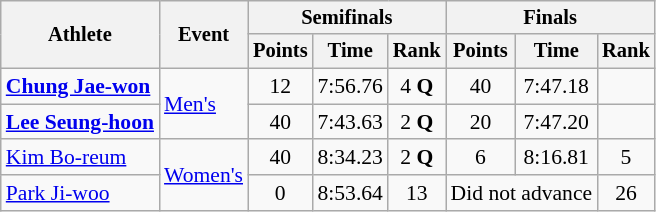<table class="wikitable" style="font-size:90%;text-align:center;">
<tr style=font-size:95%>
<th rowspan=2>Athlete</th>
<th rowspan=2>Event</th>
<th colspan=3>Semifinals</th>
<th colspan=3>Finals</th>
</tr>
<tr style="font-size:95%">
<th>Points</th>
<th>Time</th>
<th>Rank</th>
<th>Points</th>
<th>Time</th>
<th>Rank</th>
</tr>
<tr>
<td align=left><strong><a href='#'>Chung Jae-won</a></strong></td>
<td align=left rowspan=2><a href='#'>Men's</a></td>
<td>12</td>
<td>7:56.76</td>
<td>4 <strong>Q</strong></td>
<td>40</td>
<td>7:47.18</td>
<td></td>
</tr>
<tr>
<td align=left><strong><a href='#'>Lee Seung-hoon</a></strong></td>
<td>40</td>
<td>7:43.63</td>
<td>2 <strong>Q</strong></td>
<td>20</td>
<td>7:47.20</td>
<td></td>
</tr>
<tr>
<td align=left><a href='#'>Kim Bo-reum</a></td>
<td align=left rowspan=2><a href='#'>Women's</a></td>
<td>40</td>
<td>8:34.23</td>
<td>2 <strong>Q</strong></td>
<td>6</td>
<td>8:16.81</td>
<td>5</td>
</tr>
<tr>
<td align=left><a href='#'>Park Ji-woo</a></td>
<td>0</td>
<td>8:53.64</td>
<td>13</td>
<td colspan=2>Did not advance</td>
<td>26</td>
</tr>
</table>
